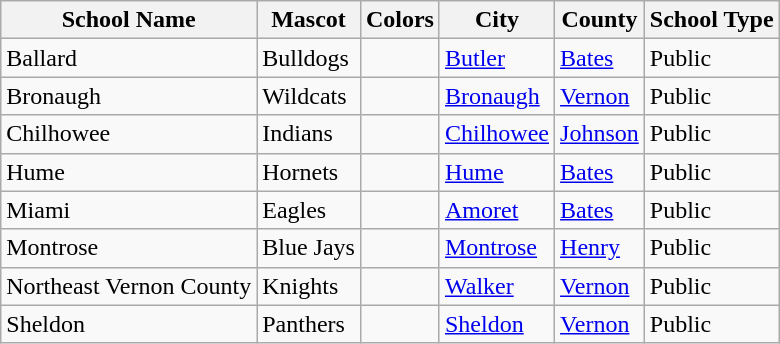<table class="wikitable">
<tr>
<th>School Name</th>
<th>Mascot</th>
<th>Colors</th>
<th>City</th>
<th>County</th>
<th>School Type</th>
</tr>
<tr>
<td>Ballard</td>
<td>Bulldogs</td>
<td></td>
<td><a href='#'>Butler</a></td>
<td><a href='#'>Bates</a></td>
<td>Public</td>
</tr>
<tr>
<td>Bronaugh</td>
<td>Wildcats</td>
<td></td>
<td><a href='#'>Bronaugh</a></td>
<td><a href='#'>Vernon</a></td>
<td>Public</td>
</tr>
<tr>
<td>Chilhowee</td>
<td>Indians</td>
<td></td>
<td><a href='#'>Chilhowee</a></td>
<td><a href='#'>Johnson</a></td>
<td>Public</td>
</tr>
<tr>
<td>Hume</td>
<td>Hornets</td>
<td></td>
<td><a href='#'>Hume</a></td>
<td><a href='#'>Bates</a></td>
<td>Public</td>
</tr>
<tr>
<td>Miami</td>
<td>Eagles</td>
<td></td>
<td><a href='#'>Amoret</a></td>
<td><a href='#'>Bates</a></td>
<td>Public</td>
</tr>
<tr>
<td>Montrose</td>
<td>Blue Jays</td>
<td></td>
<td><a href='#'>Montrose</a></td>
<td><a href='#'>Henry</a></td>
<td>Public</td>
</tr>
<tr>
<td>Northeast Vernon County</td>
<td>Knights</td>
<td></td>
<td><a href='#'>Walker</a></td>
<td><a href='#'>Vernon</a></td>
<td>Public</td>
</tr>
<tr>
<td>Sheldon</td>
<td>Panthers</td>
<td></td>
<td><a href='#'>Sheldon</a></td>
<td><a href='#'>Vernon</a></td>
<td>Public</td>
</tr>
</table>
